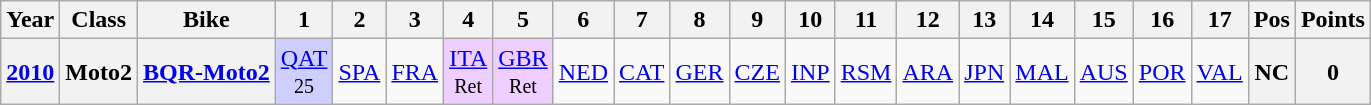<table class="wikitable" style="text-align:center">
<tr>
<th>Year</th>
<th>Class</th>
<th>Bike</th>
<th>1</th>
<th>2</th>
<th>3</th>
<th>4</th>
<th>5</th>
<th>6</th>
<th>7</th>
<th>8</th>
<th>9</th>
<th>10</th>
<th>11</th>
<th>12</th>
<th>13</th>
<th>14</th>
<th>15</th>
<th>16</th>
<th>17</th>
<th>Pos</th>
<th>Points</th>
</tr>
<tr>
<th><a href='#'>2010</a></th>
<th>Moto2</th>
<th><a href='#'>BQR-Moto2</a></th>
<td style="background:#cfcfff;"><a href='#'>QAT</a><br><small>25</small></td>
<td><a href='#'>SPA</a></td>
<td><a href='#'>FRA</a></td>
<td style="background:#EFCFFF;"><a href='#'>ITA</a><br><small>Ret</small></td>
<td style="background:#EFCFFF;"><a href='#'>GBR</a><br><small>Ret</small></td>
<td><a href='#'>NED</a></td>
<td><a href='#'>CAT</a></td>
<td><a href='#'>GER</a></td>
<td><a href='#'>CZE</a></td>
<td><a href='#'>INP</a></td>
<td><a href='#'>RSM</a></td>
<td><a href='#'>ARA</a></td>
<td><a href='#'>JPN</a></td>
<td><a href='#'>MAL</a></td>
<td><a href='#'>AUS</a></td>
<td><a href='#'>POR</a></td>
<td><a href='#'>VAL</a></td>
<th>NC</th>
<th>0</th>
</tr>
</table>
